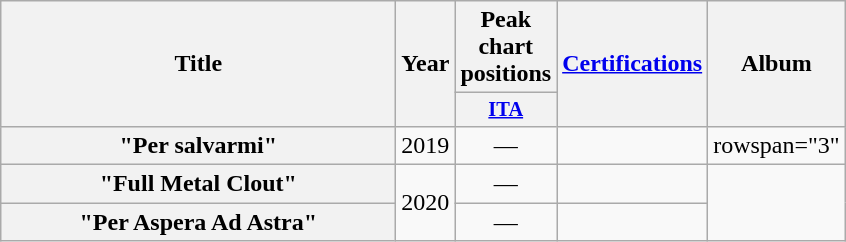<table class="wikitable plainrowheaders" style="text-align:center;">
<tr>
<th rowspan="2" scope="col" style="width:16em;">Title</th>
<th rowspan="2" scope="col" style="width:1em;">Year</th>
<th scope="col">Peak chart positions</th>
<th rowspan="2" scope="col"><a href='#'>Certifications</a></th>
<th rowspan="2">Album</th>
</tr>
<tr>
<th scope="col" style="width:3em;font-size:85%;"><a href='#'>ITA</a><br></th>
</tr>
<tr>
<th scope="row">"Per salvarmi"<br></th>
<td>2019</td>
<td>—</td>
<td></td>
<td>rowspan="3" </td>
</tr>
<tr>
<th scope="row">"Full Metal Clout"<br></th>
<td rowspan="2">2020</td>
<td>—</td>
<td></td>
</tr>
<tr>
<th scope="row">"Per Aspera Ad Astra"<br></th>
<td>—</td>
<td></td>
</tr>
</table>
